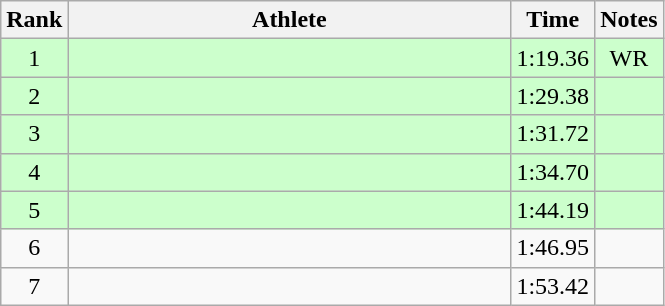<table class="wikitable" style="text-align:center">
<tr>
<th>Rank</th>
<th Style="width:18em">Athlete</th>
<th>Time</th>
<th>Notes</th>
</tr>
<tr style="background:#cfc">
<td>1</td>
<td style="text-align:left"></td>
<td>1:19.36</td>
<td>WR</td>
</tr>
<tr style="background:#cfc">
<td>2</td>
<td style="text-align:left"></td>
<td>1:29.38</td>
<td></td>
</tr>
<tr style="background:#cfc">
<td>3</td>
<td style="text-align:left"></td>
<td>1:31.72</td>
<td></td>
</tr>
<tr style="background:#cfc">
<td>4</td>
<td style="text-align:left"></td>
<td>1:34.70</td>
<td></td>
</tr>
<tr style="background:#cfc">
<td>5</td>
<td style="text-align:left"></td>
<td>1:44.19</td>
<td></td>
</tr>
<tr>
<td>6</td>
<td style="text-align:left"></td>
<td>1:46.95</td>
<td></td>
</tr>
<tr>
<td>7</td>
<td style="text-align:left"></td>
<td>1:53.42</td>
<td></td>
</tr>
</table>
